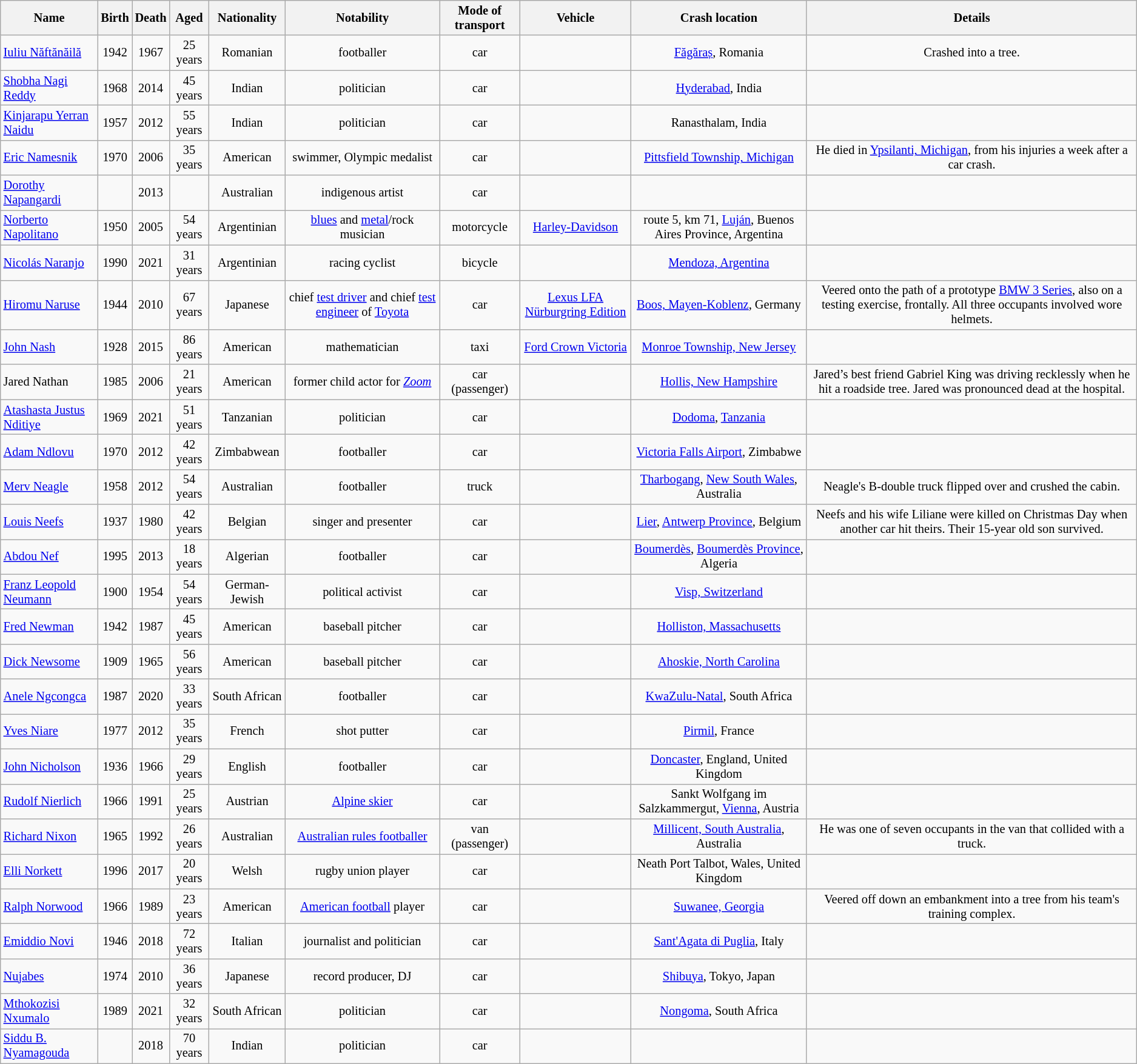<table class="wikitable sortable" style="text-align:center; font-size:85%">
<tr>
<th>Name</th>
<th>Birth</th>
<th>Death</th>
<th>Aged</th>
<th>Nationality</th>
<th>Notability</th>
<th>Mode of transport</th>
<th>Vehicle</th>
<th>Crash location</th>
<th>Details</th>
</tr>
<tr>
<td align="left"><a href='#'>Iuliu Năftănăilă</a></td>
<td>1942</td>
<td>1967</td>
<td>25 years</td>
<td>Romanian</td>
<td>footballer</td>
<td>car</td>
<td></td>
<td><a href='#'>Făgăraș</a>, Romania</td>
<td>Crashed into a tree.</td>
</tr>
<tr>
<td align="left"><a href='#'>Shobha Nagi Reddy</a></td>
<td>1968</td>
<td>2014</td>
<td>45 years</td>
<td>Indian</td>
<td>politician</td>
<td>car</td>
<td></td>
<td><a href='#'>Hyderabad</a>, India</td>
<td></td>
</tr>
<tr>
<td align="left"><a href='#'>Kinjarapu Yerran Naidu</a></td>
<td>1957</td>
<td>2012</td>
<td>55 years</td>
<td>Indian</td>
<td>politician</td>
<td>car</td>
<td></td>
<td>Ranasthalam, India</td>
<td></td>
</tr>
<tr>
<td align="left"><a href='#'>Eric Namesnik</a></td>
<td>1970</td>
<td>2006</td>
<td>35 years</td>
<td>American</td>
<td>swimmer, Olympic medalist</td>
<td>car</td>
<td></td>
<td><a href='#'>Pittsfield Township, Michigan</a></td>
<td>He died in <a href='#'>Ypsilanti, Michigan</a>, from his injuries a week after a car crash.</td>
</tr>
<tr>
<td align="left"><a href='#'>Dorothy Napangardi</a></td>
<td></td>
<td>2013</td>
<td></td>
<td>Australian</td>
<td>indigenous artist</td>
<td>car</td>
<td></td>
<td></td>
<td></td>
</tr>
<tr>
<td align="left"><a href='#'>Norberto Napolitano</a></td>
<td>1950</td>
<td>2005</td>
<td>54 years</td>
<td>Argentinian</td>
<td><a href='#'>blues</a> and <a href='#'>metal</a>/rock musician</td>
<td>motorcycle</td>
<td><a href='#'>Harley-Davidson</a></td>
<td>route 5, km 71, <a href='#'>Luján</a>, Buenos Aires Province, Argentina</td>
<td></td>
</tr>
<tr>
<td align="left"><a href='#'>Nicolás Naranjo</a></td>
<td>1990</td>
<td>2021</td>
<td>31 years</td>
<td>Argentinian</td>
<td>racing cyclist</td>
<td>bicycle</td>
<td></td>
<td><a href='#'>Mendoza, Argentina</a></td>
<td></td>
</tr>
<tr>
<td align="left"><a href='#'>Hiromu Naruse</a></td>
<td>1944</td>
<td>2010</td>
<td>67 years</td>
<td>Japanese</td>
<td>chief <a href='#'>test driver</a> and chief <a href='#'>test engineer</a> of <a href='#'>Toyota</a></td>
<td>car</td>
<td><a href='#'>Lexus LFA Nürburgring Edition</a></td>
<td><a href='#'>Boos, Mayen-Koblenz</a>, Germany</td>
<td>Veered onto the path of a prototype <a href='#'>BMW 3 Series</a>, also on a testing exercise, frontally. All three occupants involved wore helmets.</td>
</tr>
<tr>
<td align="left"><a href='#'>John Nash</a></td>
<td>1928</td>
<td>2015</td>
<td>86 years</td>
<td>American</td>
<td>mathematician</td>
<td>taxi</td>
<td><a href='#'>Ford Crown Victoria</a></td>
<td><a href='#'>Monroe Township, New Jersey</a></td>
<td></td>
</tr>
<tr>
<td align="left">Jared Nathan</td>
<td>1985</td>
<td>2006</td>
<td>21 years</td>
<td>American</td>
<td>former child actor for <em><a href='#'>Zoom</a></em></td>
<td>car (passenger)</td>
<td></td>
<td><a href='#'>Hollis, New Hampshire</a></td>
<td>Jared’s best friend Gabriel King was driving recklessly when he hit a roadside tree. Jared was pronounced dead at the hospital.</td>
</tr>
<tr>
<td align="left"><a href='#'>Atashasta Justus Nditiye</a></td>
<td>1969</td>
<td>2021</td>
<td>51 years</td>
<td>Tanzanian</td>
<td>politician</td>
<td>car</td>
<td></td>
<td><a href='#'>Dodoma</a>, <a href='#'>Tanzania</a></td>
<td></td>
</tr>
<tr>
<td align="left"><a href='#'>Adam Ndlovu</a></td>
<td>1970</td>
<td>2012</td>
<td>42 years</td>
<td>Zimbabwean</td>
<td>footballer</td>
<td>car</td>
<td></td>
<td><a href='#'>Victoria Falls Airport</a>, Zimbabwe</td>
<td></td>
</tr>
<tr>
<td align="left"><a href='#'>Merv Neagle</a></td>
<td>1958</td>
<td>2012</td>
<td>54 years</td>
<td>Australian</td>
<td>footballer</td>
<td>truck</td>
<td></td>
<td><a href='#'>Tharbogang</a>, <a href='#'>New South Wales</a>, Australia</td>
<td>Neagle's B-double truck flipped over and crushed the cabin.</td>
</tr>
<tr>
<td align="left"><a href='#'>Louis Neefs</a></td>
<td>1937</td>
<td>1980</td>
<td>42 years</td>
<td>Belgian</td>
<td>singer and presenter</td>
<td>car</td>
<td></td>
<td><a href='#'>Lier</a>, <a href='#'>Antwerp Province</a>, Belgium</td>
<td>Neefs and his wife Liliane were killed on Christmas Day when another car hit theirs. Their 15-year old son survived.</td>
</tr>
<tr>
<td align="left"><a href='#'>Abdou Nef</a></td>
<td>1995</td>
<td>2013</td>
<td>18 years</td>
<td>Algerian</td>
<td>footballer</td>
<td>car</td>
<td></td>
<td><a href='#'>Boumerdès</a>, <a href='#'>Boumerdès Province</a>, Algeria</td>
<td></td>
</tr>
<tr>
<td align="left"><a href='#'>Franz Leopold Neumann</a></td>
<td>1900</td>
<td>1954</td>
<td>54 years</td>
<td>German-Jewish</td>
<td>political activist</td>
<td>car</td>
<td></td>
<td><a href='#'>Visp, Switzerland</a></td>
<td></td>
</tr>
<tr>
<td align="left"><a href='#'>Fred Newman</a></td>
<td>1942</td>
<td>1987</td>
<td>45 years</td>
<td>American</td>
<td>baseball pitcher</td>
<td>car</td>
<td></td>
<td><a href='#'>Holliston, Massachusetts</a></td>
<td></td>
</tr>
<tr>
<td align="left"><a href='#'>Dick Newsome</a></td>
<td>1909</td>
<td>1965</td>
<td>56 years</td>
<td>American</td>
<td>baseball pitcher</td>
<td>car</td>
<td></td>
<td><a href='#'>Ahoskie, North Carolina</a></td>
<td></td>
</tr>
<tr>
<td align="left"><a href='#'>Anele Ngcongca</a></td>
<td>1987</td>
<td>2020</td>
<td>33 years</td>
<td>South African</td>
<td>footballer</td>
<td>car</td>
<td></td>
<td><a href='#'>KwaZulu-Natal</a>, South Africa</td>
<td></td>
</tr>
<tr>
<td align="left"><a href='#'>Yves Niare</a></td>
<td>1977</td>
<td>2012</td>
<td>35 years</td>
<td>French</td>
<td>shot putter</td>
<td>car</td>
<td></td>
<td><a href='#'>Pirmil</a>, France</td>
<td></td>
</tr>
<tr>
<td align="left"><a href='#'>John Nicholson</a></td>
<td>1936</td>
<td>1966</td>
<td>29 years</td>
<td>English</td>
<td>footballer</td>
<td>car</td>
<td></td>
<td><a href='#'>Doncaster</a>, England, United Kingdom</td>
<td></td>
</tr>
<tr>
<td align="left"><a href='#'>Rudolf Nierlich</a></td>
<td>1966</td>
<td>1991</td>
<td>25 years</td>
<td>Austrian</td>
<td><a href='#'>Alpine skier</a></td>
<td>car</td>
<td></td>
<td>Sankt Wolfgang im Salzkammergut, <a href='#'>Vienna</a>, Austria</td>
<td></td>
</tr>
<tr>
<td align="left"><a href='#'>Richard Nixon</a></td>
<td>1965</td>
<td>1992</td>
<td>26 years</td>
<td>Australian</td>
<td><a href='#'>Australian rules footballer</a></td>
<td>van (passenger)</td>
<td></td>
<td><a href='#'>Millicent, South Australia</a>, Australia</td>
<td>He was one of seven occupants in the van that collided with a truck.</td>
</tr>
<tr>
<td align="left"><a href='#'>Elli Norkett</a></td>
<td>1996</td>
<td>2017</td>
<td>20 years</td>
<td>Welsh</td>
<td>rugby union player</td>
<td>car</td>
<td></td>
<td>Neath Port Talbot, Wales, United Kingdom</td>
<td></td>
</tr>
<tr>
<td align="left"><a href='#'>Ralph Norwood</a></td>
<td>1966</td>
<td>1989</td>
<td>23 years</td>
<td>American</td>
<td><a href='#'>American football</a> player</td>
<td>car</td>
<td></td>
<td><a href='#'>Suwanee, Georgia</a></td>
<td>Veered off down an embankment into a tree  from his team's training complex.</td>
</tr>
<tr>
<td align="left"><a href='#'>Emiddio Novi</a></td>
<td>1946</td>
<td>2018</td>
<td>72 years</td>
<td>Italian</td>
<td>journalist and politician</td>
<td>car</td>
<td></td>
<td><a href='#'>Sant'Agata di Puglia</a>, Italy</td>
<td></td>
</tr>
<tr>
<td align="left"><a href='#'>Nujabes</a></td>
<td>1974</td>
<td>2010</td>
<td>36 years</td>
<td>Japanese</td>
<td>record producer, DJ</td>
<td>car</td>
<td></td>
<td><a href='#'>Shibuya</a>, Tokyo, Japan</td>
<td></td>
</tr>
<tr>
<td align="left"><a href='#'>Mthokozisi Nxumalo</a></td>
<td>1989</td>
<td>2021</td>
<td>32 years</td>
<td>South African</td>
<td>politician</td>
<td>car</td>
<td></td>
<td><a href='#'>Nongoma</a>, South Africa</td>
<td></td>
</tr>
<tr>
<td align="left"><a href='#'>Siddu B. Nyamagouda</a></td>
<td></td>
<td>2018</td>
<td>70 years</td>
<td>Indian</td>
<td>politician</td>
<td>car</td>
<td></td>
<td></td>
<td></td>
</tr>
</table>
